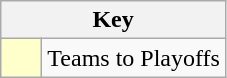<table class="wikitable" style="text-align: center;">
<tr>
<th colspan=2>Key</th>
</tr>
<tr>
<td style="background:#ffffcc; width:20px;"></td>
<td align=left>Teams to Playoffs</td>
</tr>
</table>
